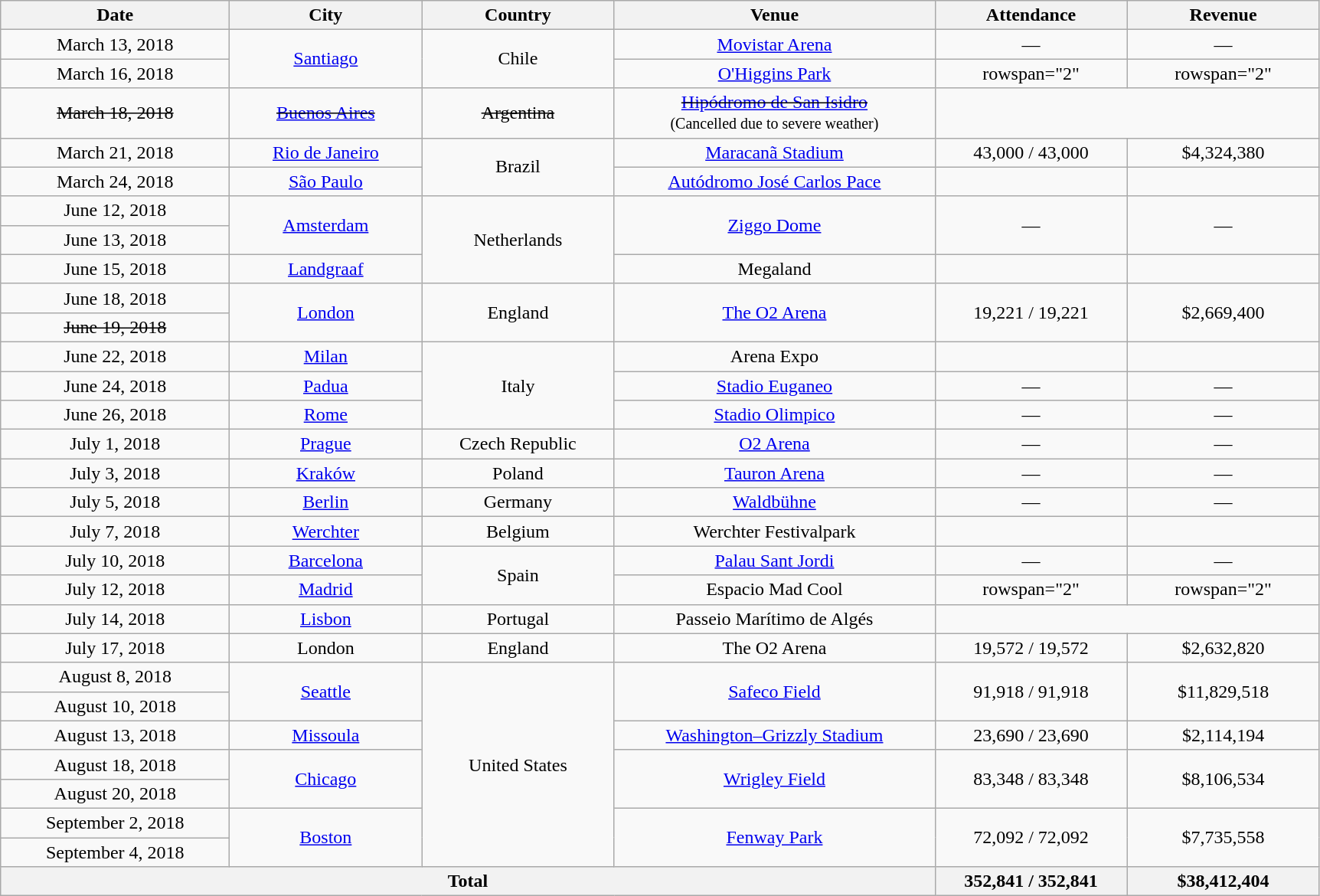<table class="wikitable" style="text-align:center;">
<tr>
<th scope="col" style="width:12em;">Date</th>
<th scope="col" style="width:10em;">City</th>
<th scope="col" style="width:10em;">Country</th>
<th scope="col" style="width:17em;">Venue</th>
<th scope="col" style="width:10em;">Attendance</th>
<th scope="col" style="width:10em;">Revenue</th>
</tr>
<tr>
<td>March 13, 2018</td>
<td rowspan="2"><a href='#'>Santiago</a></td>
<td rowspan="2">Chile</td>
<td><a href='#'>Movistar Arena</a></td>
<td>—</td>
<td>—</td>
</tr>
<tr>
<td>March 16, 2018</td>
<td><a href='#'>O'Higgins Park</a></td>
<td>rowspan="2" </td>
<td>rowspan="2" </td>
</tr>
<tr>
<td><s>March 18, 2018</s></td>
<td><s><a href='#'>Buenos Aires</a></s></td>
<td><s>Argentina</s></td>
<td><s><a href='#'>Hipódromo de San Isidro</a></s><br><small>(Cancelled due to severe weather)</small></td>
</tr>
<tr>
<td>March 21, 2018</td>
<td><a href='#'>Rio de Janeiro</a></td>
<td rowspan="2">Brazil</td>
<td><a href='#'>Maracanã Stadium</a></td>
<td>43,000 / 43,000</td>
<td>$4,324,380</td>
</tr>
<tr>
<td>March 24, 2018</td>
<td><a href='#'>São Paulo</a></td>
<td><a href='#'>Autódromo José Carlos Pace</a></td>
<td></td>
<td></td>
</tr>
<tr>
<td>June 12, 2018</td>
<td rowspan="2"><a href='#'>Amsterdam</a></td>
<td rowspan="3">Netherlands</td>
<td rowspan="2"><a href='#'>Ziggo Dome</a></td>
<td rowspan="2">—</td>
<td rowspan="2">—</td>
</tr>
<tr>
<td>June 13, 2018</td>
</tr>
<tr>
<td>June 15, 2018</td>
<td><a href='#'>Landgraaf</a></td>
<td>Megaland</td>
<td></td>
<td></td>
</tr>
<tr>
<td>June 18, 2018</td>
<td rowspan="2"><a href='#'>London</a></td>
<td rowspan="2">England</td>
<td rowspan="2"><a href='#'>The O2 Arena</a></td>
<td rowspan="2">19,221 / 19,221</td>
<td rowspan="2">$2,669,400</td>
</tr>
<tr>
<td><s>June 19, 2018</s></td>
</tr>
<tr>
<td>June 22, 2018</td>
<td><a href='#'>Milan</a></td>
<td rowspan="3">Italy</td>
<td>Arena Expo</td>
<td></td>
<td></td>
</tr>
<tr>
<td>June 24, 2018</td>
<td><a href='#'>Padua</a></td>
<td><a href='#'>Stadio Euganeo</a></td>
<td>—</td>
<td>—</td>
</tr>
<tr>
<td>June 26, 2018</td>
<td><a href='#'>Rome</a></td>
<td><a href='#'>Stadio Olimpico</a></td>
<td>—</td>
<td>—</td>
</tr>
<tr>
<td>July 1, 2018</td>
<td><a href='#'>Prague</a></td>
<td>Czech Republic</td>
<td><a href='#'>O2 Arena</a></td>
<td>—</td>
<td>—</td>
</tr>
<tr>
<td>July 3, 2018</td>
<td><a href='#'>Kraków</a></td>
<td>Poland</td>
<td><a href='#'>Tauron Arena</a></td>
<td>—</td>
<td>—</td>
</tr>
<tr>
<td>July 5, 2018</td>
<td><a href='#'>Berlin</a></td>
<td>Germany</td>
<td><a href='#'>Waldbühne</a></td>
<td>—</td>
<td>—</td>
</tr>
<tr>
<td>July 7, 2018</td>
<td><a href='#'>Werchter</a></td>
<td>Belgium</td>
<td>Werchter Festivalpark</td>
<td></td>
<td></td>
</tr>
<tr>
<td>July 10, 2018</td>
<td><a href='#'>Barcelona</a></td>
<td rowspan="2">Spain</td>
<td><a href='#'>Palau Sant Jordi</a></td>
<td>—</td>
<td>—</td>
</tr>
<tr>
<td>July 12, 2018</td>
<td><a href='#'>Madrid</a></td>
<td>Espacio Mad Cool</td>
<td>rowspan="2" </td>
<td>rowspan="2" </td>
</tr>
<tr>
<td>July 14, 2018</td>
<td><a href='#'>Lisbon</a></td>
<td>Portugal</td>
<td>Passeio Marítimo de Algés</td>
</tr>
<tr>
<td>July 17, 2018</td>
<td>London</td>
<td>England</td>
<td>The O2 Arena</td>
<td>19,572 / 19,572</td>
<td>$2,632,820</td>
</tr>
<tr>
<td>August 8, 2018</td>
<td rowspan="2"><a href='#'>Seattle</a></td>
<td rowspan="7">United States</td>
<td rowspan="2"><a href='#'>Safeco Field</a></td>
<td rowspan="2">91,918 / 91,918</td>
<td rowspan="2">$11,829,518</td>
</tr>
<tr>
<td>August 10, 2018</td>
</tr>
<tr>
<td>August 13, 2018</td>
<td><a href='#'>Missoula</a></td>
<td><a href='#'>Washington–Grizzly Stadium</a></td>
<td>23,690 / 23,690</td>
<td>$2,114,194</td>
</tr>
<tr>
<td>August 18, 2018</td>
<td rowspan="2"><a href='#'>Chicago</a></td>
<td rowspan="2"><a href='#'>Wrigley Field</a></td>
<td rowspan="2">83,348 / 83,348</td>
<td rowspan="2">$8,106,534</td>
</tr>
<tr>
<td>August 20, 2018</td>
</tr>
<tr>
<td>September 2, 2018</td>
<td rowspan="2"><a href='#'>Boston</a></td>
<td rowspan="2"><a href='#'>Fenway Park</a></td>
<td rowspan="2">72,092 / 72,092</td>
<td rowspan="2">$7,735,558</td>
</tr>
<tr>
<td>September 4, 2018</td>
</tr>
<tr>
<th colspan="4">Total</th>
<th>352,841 / 352,841</th>
<th>$38,412,404</th>
</tr>
</table>
